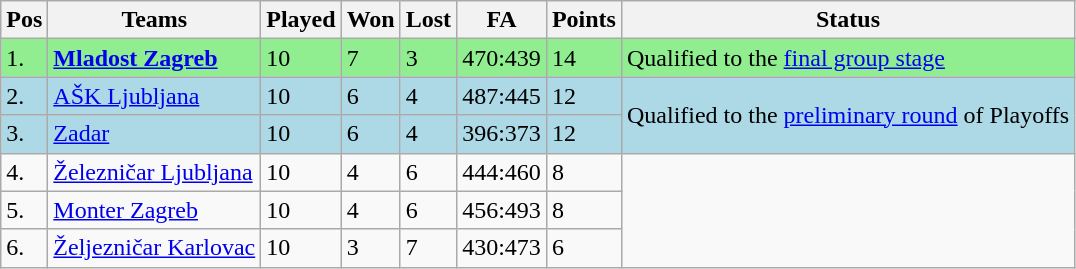<table class="wikitable">
<tr>
<th>Pos</th>
<th>Teams</th>
<th>Played</th>
<th>Won</th>
<th>Lost</th>
<th>FA</th>
<th>Points</th>
<th>Status</th>
</tr>
<tr bgcolor="lightgreen">
<td>1.</td>
<td><a href='#'><strong>Mladost Zagreb</strong></a></td>
<td>10</td>
<td>7</td>
<td>3</td>
<td>470:439</td>
<td>14</td>
<td>Qualified to the <a href='#'>final group stage</a></td>
</tr>
<tr bgcolor="lightblue">
<td>2.</td>
<td><a href='#'>AŠK Ljubljana</a></td>
<td>10</td>
<td>6</td>
<td>4</td>
<td>487:445</td>
<td>12</td>
<td rowspan="2">Qualified to the <a href='#'>preliminary round</a> of Playoffs</td>
</tr>
<tr bgcolor="lightblue">
<td>3.</td>
<td><a href='#'>Zadar</a></td>
<td>10</td>
<td>6</td>
<td>4</td>
<td>396:373</td>
<td>12</td>
</tr>
<tr>
<td>4.</td>
<td><a href='#'>Železničar Ljubljana</a></td>
<td>10</td>
<td>4</td>
<td>6</td>
<td>444:460</td>
<td>8</td>
</tr>
<tr>
<td>5.</td>
<td><a href='#'>Monter Zagreb</a></td>
<td>10</td>
<td>4</td>
<td>6</td>
<td>456:493</td>
<td>8</td>
</tr>
<tr>
<td>6.</td>
<td><a href='#'>Željezničar Karlovac</a></td>
<td>10</td>
<td>3</td>
<td>7</td>
<td>430:473</td>
<td>6</td>
</tr>
</table>
